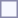<table style="border:1px solid #8888aa; background-color:#f7f8ff; padding:5px; font-size:95%; margin: 0px 12px 12px 0px;">
</table>
